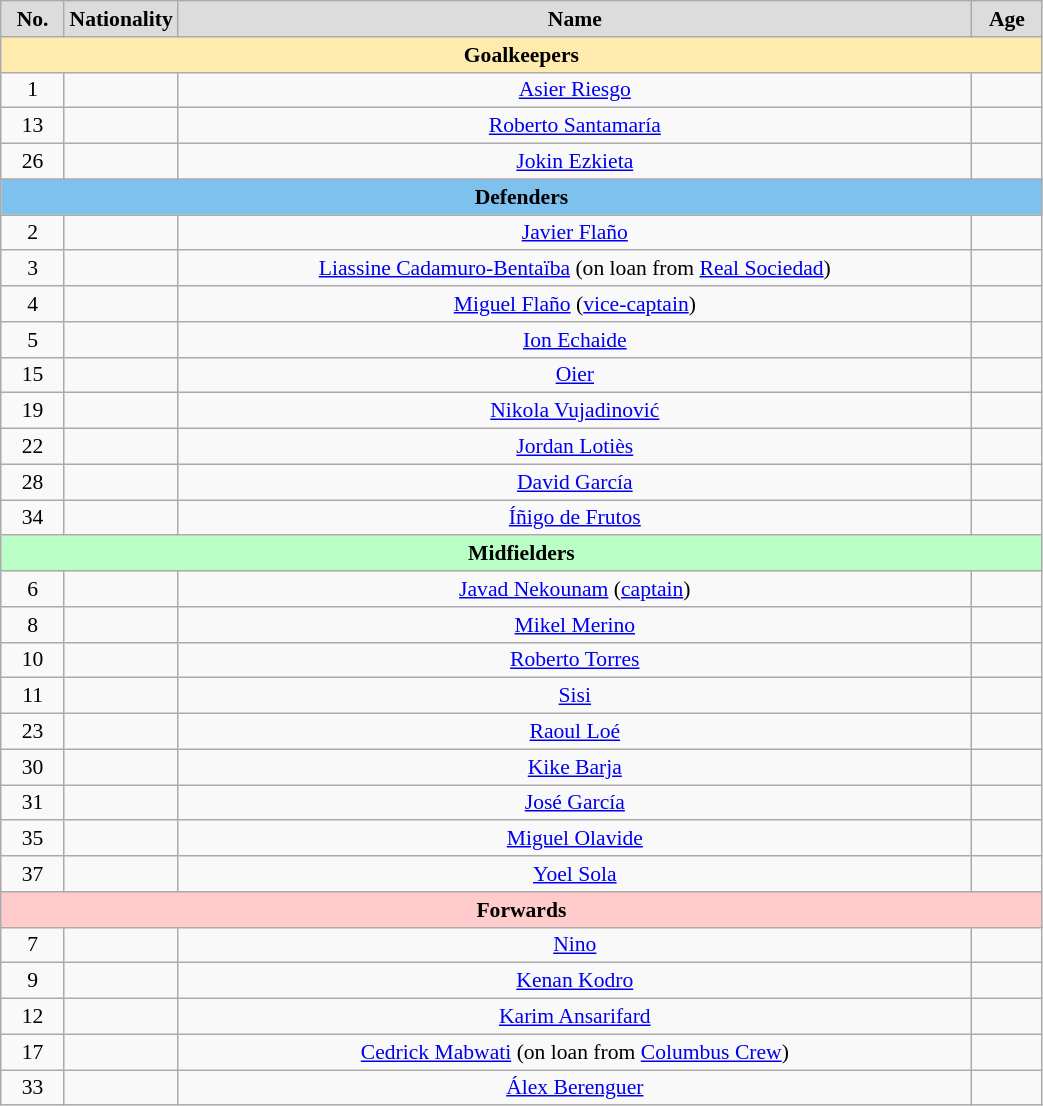<table class="wikitable"  style="text-align:center; font-size:90%; width:55%;">
<tr>
<th style="background:#DCDCDC; colo:black;">No.</th>
<th style="background:#DCDCDC; colo:black;" width=55;>Nationality</th>
<th style="background:#DCDCDC; colo:black;">Name</th>
<th style="background:#DCDCDC; colo:black;">Age</th>
</tr>
<tr>
<th colspan=12  style="background:#FFEBAD">Goalkeepers</th>
</tr>
<tr>
<td>1</td>
<td></td>
<td><a href='#'>Asier Riesgo</a></td>
<td></td>
</tr>
<tr>
<td>13</td>
<td></td>
<td><a href='#'>Roberto Santamaría</a></td>
<td></td>
</tr>
<tr>
<td>26</td>
<td></td>
<td><a href='#'>Jokin Ezkieta</a></td>
<td></td>
</tr>
<tr>
<th colspan="24" style="background:#7EC0EE">Defenders</th>
</tr>
<tr>
<td>2</td>
<td></td>
<td><a href='#'>Javier Flaño</a></td>
<td></td>
</tr>
<tr>
<td>3</td>
<td></td>
<td><a href='#'>Liassine Cadamuro-Bentaïba</a> (on loan from <a href='#'>Real Sociedad</a>)</td>
<td></td>
</tr>
<tr>
<td>4</td>
<td></td>
<td><a href='#'>Miguel Flaño</a> (<a href='#'>vice-captain</a>)</td>
<td></td>
</tr>
<tr>
<td>5</td>
<td></td>
<td><a href='#'>Ion Echaide</a></td>
<td></td>
</tr>
<tr>
<td>15</td>
<td></td>
<td><a href='#'>Oier</a></td>
<td></td>
</tr>
<tr>
<td>19</td>
<td></td>
<td><a href='#'>Nikola Vujadinović</a></td>
<td></td>
</tr>
<tr>
<td>22</td>
<td></td>
<td><a href='#'>Jordan Lotiès</a></td>
<td></td>
</tr>
<tr>
<td>28</td>
<td></td>
<td><a href='#'>David García</a></td>
<td></td>
</tr>
<tr>
<td>34</td>
<td></td>
<td><a href='#'>Íñigo de Frutos</a></td>
<td></td>
</tr>
<tr>
<th colspan="44" style="background:#B9FFC5">Midfielders</th>
</tr>
<tr>
<td>6</td>
<td></td>
<td><a href='#'>Javad Nekounam</a> (<a href='#'>captain</a>)</td>
<td></td>
</tr>
<tr>
<td>8</td>
<td></td>
<td><a href='#'>Mikel Merino</a></td>
<td></td>
</tr>
<tr>
<td>10</td>
<td></td>
<td><a href='#'>Roberto Torres</a></td>
<td></td>
</tr>
<tr>
<td>11</td>
<td></td>
<td><a href='#'>Sisi</a></td>
<td></td>
</tr>
<tr>
<td>23</td>
<td></td>
<td><a href='#'>Raoul Loé</a></td>
<td></td>
</tr>
<tr>
<td>30</td>
<td></td>
<td><a href='#'>Kike Barja</a></td>
<td></td>
</tr>
<tr>
<td>31</td>
<td></td>
<td><a href='#'>José García</a></td>
<td></td>
</tr>
<tr>
<td>35</td>
<td></td>
<td><a href='#'>Miguel Olavide</a></td>
<td></td>
</tr>
<tr>
<td>37</td>
<td></td>
<td><a href='#'>Yoel Sola</a></td>
<td></td>
</tr>
<tr>
<th colspan=20 style="background:#FFCBCB">Forwards</th>
</tr>
<tr>
<td>7</td>
<td></td>
<td><a href='#'>Nino</a></td>
<td></td>
</tr>
<tr>
<td>9</td>
<td></td>
<td><a href='#'>Kenan Kodro</a></td>
<td></td>
</tr>
<tr>
<td>12</td>
<td></td>
<td><a href='#'>Karim Ansarifard</a></td>
<td></td>
</tr>
<tr>
<td>17</td>
<td></td>
<td><a href='#'>Cedrick Mabwati</a> (on loan from <a href='#'>Columbus Crew</a>)</td>
<td></td>
</tr>
<tr>
<td>33</td>
<td></td>
<td><a href='#'>Álex Berenguer</a></td>
<td></td>
</tr>
</table>
